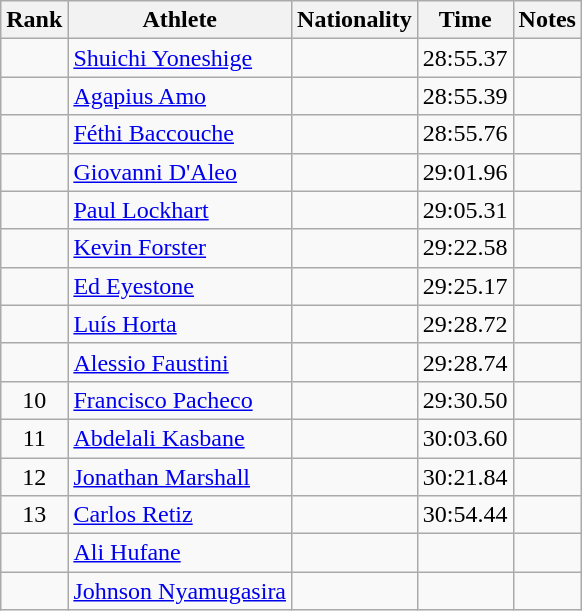<table class="wikitable sortable" style="text-align:center">
<tr>
<th>Rank</th>
<th>Athlete</th>
<th>Nationality</th>
<th>Time</th>
<th>Notes</th>
</tr>
<tr>
<td></td>
<td align=left><a href='#'>Shuichi Yoneshige</a></td>
<td align=left></td>
<td>28:55.37</td>
<td></td>
</tr>
<tr>
<td></td>
<td align=left><a href='#'>Agapius Amo</a></td>
<td align=left></td>
<td>28:55.39</td>
<td></td>
</tr>
<tr>
<td></td>
<td align=left><a href='#'>Féthi Baccouche</a></td>
<td align=left></td>
<td>28:55.76</td>
<td></td>
</tr>
<tr>
<td></td>
<td align=left><a href='#'>Giovanni D'Aleo</a></td>
<td align=left></td>
<td>29:01.96</td>
<td></td>
</tr>
<tr>
<td></td>
<td align=left><a href='#'>Paul Lockhart</a></td>
<td align=left></td>
<td>29:05.31</td>
<td></td>
</tr>
<tr>
<td></td>
<td align=left><a href='#'>Kevin Forster</a></td>
<td align=left></td>
<td>29:22.58</td>
<td></td>
</tr>
<tr>
<td></td>
<td align=left><a href='#'>Ed Eyestone</a></td>
<td align=left></td>
<td>29:25.17</td>
<td></td>
</tr>
<tr>
<td></td>
<td align=left><a href='#'>Luís Horta</a></td>
<td align=left></td>
<td>29:28.72</td>
<td></td>
</tr>
<tr>
<td></td>
<td align=left><a href='#'>Alessio Faustini</a></td>
<td align=left></td>
<td>29:28.74</td>
<td></td>
</tr>
<tr>
<td>10</td>
<td align=left><a href='#'>Francisco Pacheco</a></td>
<td align=left></td>
<td>29:30.50</td>
<td></td>
</tr>
<tr>
<td>11</td>
<td align=left><a href='#'>Abdelali Kasbane</a></td>
<td align=left></td>
<td>30:03.60</td>
<td></td>
</tr>
<tr>
<td>12</td>
<td align=left><a href='#'>Jonathan Marshall</a></td>
<td align=left></td>
<td>30:21.84</td>
<td></td>
</tr>
<tr>
<td>13</td>
<td align=left><a href='#'>Carlos Retiz</a></td>
<td align=left></td>
<td>30:54.44</td>
<td></td>
</tr>
<tr>
<td></td>
<td align=left><a href='#'>Ali Hufane</a></td>
<td align=left></td>
<td></td>
<td></td>
</tr>
<tr>
<td></td>
<td align=left><a href='#'>Johnson Nyamugasira</a></td>
<td align=left></td>
<td></td>
<td></td>
</tr>
</table>
